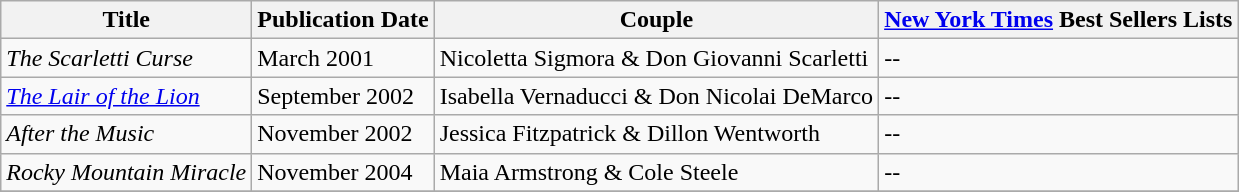<table class="wikitable sortable mw-collapsible">
<tr>
<th>Title</th>
<th>Publication Date</th>
<th>Couple</th>
<th><a href='#'>New York Times</a> Best Sellers Lists</th>
</tr>
<tr>
<td><em>The Scarletti Curse</em></td>
<td>March 2001</td>
<td>Nicoletta Sigmora & Don Giovanni Scarletti</td>
<td>--</td>
</tr>
<tr>
<td><a href='#'><em>The Lair of the Lion</em></a></td>
<td>September 2002</td>
<td>Isabella Vernaducci & Don Nicolai DeMarco</td>
<td>--</td>
</tr>
<tr>
<td><em>After the Music</em></td>
<td>November 2002</td>
<td>Jessica Fitzpatrick & Dillon Wentworth</td>
<td>--</td>
</tr>
<tr>
<td><em>Rocky Mountain Miracle</em></td>
<td>November 2004</td>
<td>Maia Armstrong & Cole Steele</td>
<td>--</td>
</tr>
<tr>
</tr>
</table>
